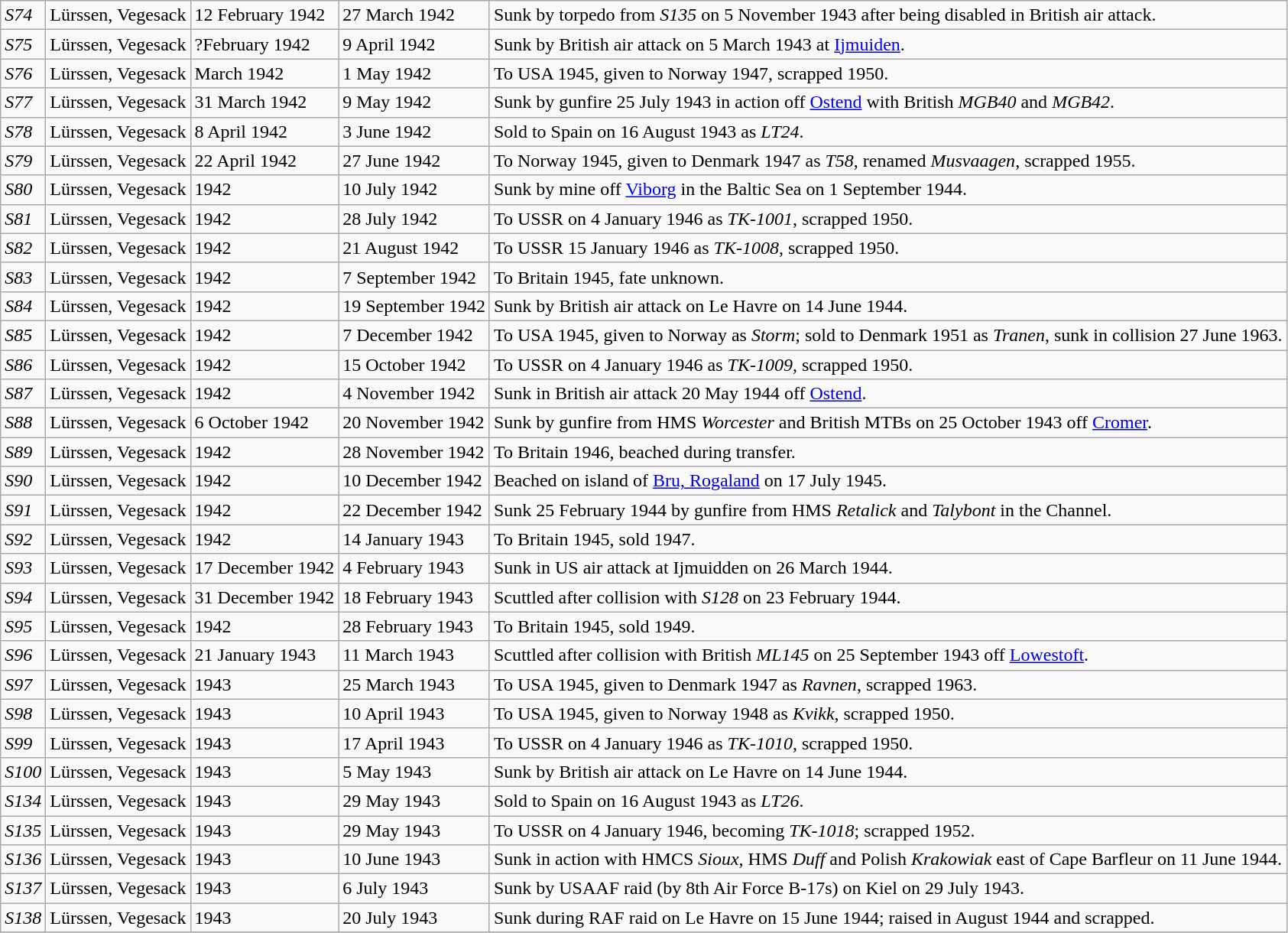<table class="wikitable" style="text-align:left">
<tr>
<td><em>S74</em></td>
<td>Lürssen, Vegesack</td>
<td>12 February 1942</td>
<td>27 March 1942</td>
<td>Sunk by torpedo from <em>S135</em> on 5 November 1943 after being disabled in British air attack.</td>
</tr>
<tr>
<td><em>S75</em></td>
<td>Lürssen, Vegesack</td>
<td>?February 1942</td>
<td>9 April 1942</td>
<td>Sunk by British air attack on 5 March 1943 at <a href='#'>Ijmuiden</a>.</td>
</tr>
<tr>
<td><em>S76</em></td>
<td>Lürssen, Vegesack</td>
<td>March 1942</td>
<td>1 May 1942</td>
<td>To USA 1945, given to Norway 1947, scrapped 1950.</td>
</tr>
<tr>
<td><em>S77</em></td>
<td>Lürssen, Vegesack</td>
<td>31 March 1942</td>
<td>9 May 1942</td>
<td>Sunk by gunfire 25 July 1943 in action off <a href='#'>Ostend</a> with British <em>MGB40</em> and <em>MGB42</em>.</td>
</tr>
<tr>
<td><em>S78</em></td>
<td>Lürssen, Vegesack</td>
<td>8 April 1942</td>
<td>3 June 1942</td>
<td>Sold to Spain on 16 August 1943 as <em>LT24</em>.</td>
</tr>
<tr>
<td><em>S79</em></td>
<td>Lürssen, Vegesack</td>
<td>22 April 1942</td>
<td>27 June 1942</td>
<td>To Norway 1945, given to Denmark 1947 as <em>T58</em>, renamed <em>Musvaagen</em>, scrapped 1955.</td>
</tr>
<tr>
<td><em>S80</em></td>
<td>Lürssen, Vegesack</td>
<td>1942</td>
<td>10 July 1942</td>
<td>Sunk by mine off <a href='#'>Viborg</a> in the Baltic Sea on 1 September 1944.</td>
</tr>
<tr>
<td><em>S81</em></td>
<td>Lürssen, Vegesack</td>
<td>1942</td>
<td>28 July 1942</td>
<td>To USSR on 4 January 1946 as <em>TK-1001</em>, scrapped 1950.</td>
</tr>
<tr>
<td><em>S82</em></td>
<td>Lürssen, Vegesack</td>
<td>1942</td>
<td>21 August 1942</td>
<td>To USSR 15 January 1946 as <em>TK-1008</em>, scrapped 1950.</td>
</tr>
<tr>
<td><em>S83</em></td>
<td>Lürssen, Vegesack</td>
<td>1942</td>
<td>7 September 1942</td>
<td>To Britain 1945, fate unknown.</td>
</tr>
<tr>
<td><em>S84</em></td>
<td>Lürssen, Vegesack</td>
<td>1942</td>
<td>19 September 1942</td>
<td>Sunk by British air attack on Le Havre on 14 June 1944.</td>
</tr>
<tr>
<td><em>S85</em></td>
<td>Lürssen, Vegesack</td>
<td>1942</td>
<td>7 December 1942</td>
<td>To USA 1945, given to Norway as <em>Storm</em>; sold to Denmark 1951 as <em>Tranen</em>, sunk in collision 27 June 1963.</td>
</tr>
<tr>
<td><em>S86</em></td>
<td>Lürssen, Vegesack</td>
<td>1942</td>
<td>15 October 1942</td>
<td>To USSR on 4 January 1946 as <em>TK-1009</em>, scrapped 1950.</td>
</tr>
<tr>
<td><em>S87</em></td>
<td>Lürssen, Vegesack</td>
<td>1942</td>
<td>4 November 1942</td>
<td>Sunk in British air attack 20 May 1944 off <a href='#'>Ostend</a>.</td>
</tr>
<tr>
<td><em>S88</em></td>
<td>Lürssen, Vegesack</td>
<td>6 October 1942</td>
<td>20 November 1942</td>
<td>Sunk by gunfire from HMS <em>Worcester</em> and British MTBs on 25 October 1943 off <a href='#'>Cromer</a>.</td>
</tr>
<tr>
<td><em>S89</em></td>
<td>Lürssen, Vegesack</td>
<td>1942</td>
<td>28 November 1942</td>
<td>To Britain 1946, beached during transfer.</td>
</tr>
<tr>
<td><em>S90</em></td>
<td>Lürssen, Vegesack</td>
<td>1942</td>
<td>10 December 1942</td>
<td>Beached on island of <a href='#'>Bru, Rogaland</a> on 17 July 1945.</td>
</tr>
<tr>
<td><em>S91</em></td>
<td>Lürssen, Vegesack</td>
<td>1942</td>
<td>22 December 1942</td>
<td>Sunk 25 February 1944 by gunfire from HMS <em>Retalick</em> and <em>Talybont</em> in the Channel.</td>
</tr>
<tr>
<td><em>S92</em></td>
<td>Lürssen, Vegesack</td>
<td>1942</td>
<td>14 January 1943</td>
<td>To Britain 1945, sold 1947.</td>
</tr>
<tr>
<td><em>S93</em></td>
<td>Lürssen, Vegesack</td>
<td>17 December 1942</td>
<td>4 February 1943</td>
<td>Sunk in US air attack at Ijmuidden on 26 March 1944.</td>
</tr>
<tr>
<td><em>S94</em></td>
<td>Lürssen, Vegesack</td>
<td>31 December 1942</td>
<td>18 February 1943</td>
<td>Scuttled after collision with <em>S128</em> on 23 February 1944.</td>
</tr>
<tr>
<td><em>S95</em></td>
<td>Lürssen, Vegesack</td>
<td>1942</td>
<td>28 February 1943</td>
<td>To Britain 1945, sold 1949.</td>
</tr>
<tr>
<td><em>S96</em></td>
<td>Lürssen, Vegesack</td>
<td>21 January 1943</td>
<td>11 March 1943</td>
<td>Scuttled after collision with British <em>ML145</em> on 25 September 1943 off <a href='#'>Lowestoft</a>.</td>
</tr>
<tr>
<td><em>S97</em></td>
<td>Lürssen, Vegesack</td>
<td>1943</td>
<td>25 March 1943</td>
<td>To USA 1945, given to Denmark 1947 as <em>Ravnen</em>, scrapped 1963.</td>
</tr>
<tr>
<td><em>S98</em></td>
<td>Lürssen, Vegesack</td>
<td>1943</td>
<td>10 April 1943</td>
<td>To USA 1945, given to Norway 1948 as <em>Kvikk</em>, scrapped 1950.</td>
</tr>
<tr>
<td><em>S99</em></td>
<td>Lürssen, Vegesack</td>
<td>1943</td>
<td>17 April 1943</td>
<td>To USSR on 4 January 1946 as <em>TK-1010</em>, scrapped 1950.</td>
</tr>
<tr>
<td><em>S100</em></td>
<td>Lürssen, Vegesack</td>
<td>1943</td>
<td>5 May 1943</td>
<td>Sunk by British air attack on Le Havre on 14 June 1944.</td>
</tr>
<tr>
<td><em>S134</em></td>
<td>Lürssen, Vegesack</td>
<td>1943</td>
<td>29 May 1943</td>
<td>Sold to Spain on 16 August 1943 as <em>LT26</em>.</td>
</tr>
<tr>
<td><em>S135</em></td>
<td>Lürssen, Vegesack</td>
<td>1943</td>
<td>29 May 1943</td>
<td>To USSR on 4 January 1946, becoming <em>TK-1018</em>; scrapped 1952.</td>
</tr>
<tr>
<td><em>S136</em></td>
<td>Lürssen, Vegesack</td>
<td>1943</td>
<td>10 June 1943</td>
<td>Sunk in action with HMCS <em>Sioux</em>, HMS <em>Duff</em> and Polish <em>Krakowiak</em> east of Cape Barfleur on 11 June 1944.</td>
</tr>
<tr>
<td><em>S137</em></td>
<td>Lürssen, Vegesack</td>
<td>1943</td>
<td>6 July 1943</td>
<td>Sunk by USAAF raid (by 8th Air Force B-17s) on Kiel on 29 July 1943.</td>
</tr>
<tr>
<td><em>S138</em></td>
<td>Lürssen, Vegesack</td>
<td>1943</td>
<td>20 July 1943</td>
<td>Sunk during RAF raid on Le Havre on 15 June 1944; raised in August 1944 and scrapped.</td>
</tr>
<tr>
</tr>
</table>
